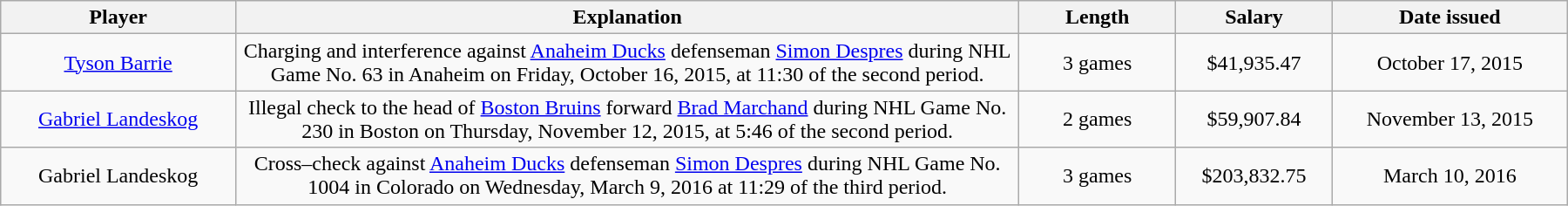<table class="wikitable" style="width:75em; text-align:center;">
<tr>
<th style="width:15%;">Player</th>
<th style="width:50%;">Explanation</th>
<th style="width:10%;">Length</th>
<th style="width:10%;">Salary</th>
<th style="width:15%;">Date issued</th>
</tr>
<tr>
<td><a href='#'>Tyson Barrie</a></td>
<td>Charging and interference against <a href='#'>Anaheim Ducks</a> defenseman <a href='#'>Simon Despres</a> during NHL Game No. 63 in Anaheim on Friday, October 16, 2015, at 11:30 of the second period.</td>
<td>3 games</td>
<td>$41,935.47</td>
<td>October 17, 2015</td>
</tr>
<tr>
<td><a href='#'>Gabriel Landeskog</a></td>
<td>Illegal check to the head of <a href='#'>Boston Bruins</a> forward <a href='#'>Brad Marchand</a> during NHL Game No. 230 in Boston on Thursday, November 12, 2015, at 5:46 of the second period.</td>
<td>2 games</td>
<td>$59,907.84</td>
<td>November 13, 2015</td>
</tr>
<tr>
<td>Gabriel Landeskog</td>
<td>Cross–check against <a href='#'>Anaheim Ducks</a> defenseman <a href='#'>Simon Despres</a> during NHL Game No. 1004 in Colorado on Wednesday, March 9, 2016 at 11:29 of the third period.</td>
<td>3 games</td>
<td>$203,832.75</td>
<td>March 10, 2016</td>
</tr>
</table>
